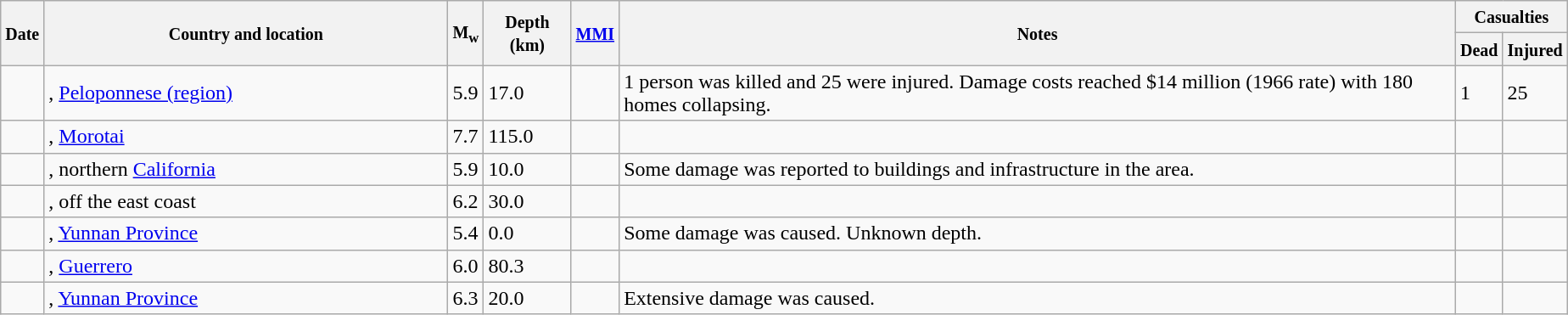<table class="wikitable sortable sort-under" style="border:1px black; margin-left:1em;">
<tr>
<th rowspan="2"><small>Date</small></th>
<th rowspan="2" style="width: 310px"><small>Country and location</small></th>
<th rowspan="2"><small>M<sub>w</sub></small></th>
<th rowspan="2"><small>Depth (km)</small></th>
<th rowspan="2"><small><a href='#'>MMI</a></small></th>
<th rowspan="2" class="unsortable"><small>Notes</small></th>
<th colspan="2"><small>Casualties</small></th>
</tr>
<tr>
<th><small>Dead</small></th>
<th><small>Injured</small></th>
</tr>
<tr>
<td></td>
<td>, <a href='#'>Peloponnese (region)</a></td>
<td>5.9</td>
<td>17.0</td>
<td></td>
<td>1 person was killed and 25 were injured. Damage costs reached $14 million (1966 rate) with 180 homes collapsing.</td>
<td>1</td>
<td>25</td>
</tr>
<tr>
<td></td>
<td>, <a href='#'>Morotai</a></td>
<td>7.7</td>
<td>115.0</td>
<td></td>
<td></td>
<td></td>
<td></td>
</tr>
<tr>
<td></td>
<td>, northern <a href='#'>California</a></td>
<td>5.9</td>
<td>10.0</td>
<td></td>
<td>Some damage was reported to buildings and infrastructure in the area.</td>
<td></td>
<td></td>
</tr>
<tr>
<td></td>
<td>, off the east coast</td>
<td>6.2</td>
<td>30.0</td>
<td></td>
<td></td>
<td></td>
<td></td>
</tr>
<tr>
<td></td>
<td>, <a href='#'>Yunnan Province</a></td>
<td>5.4</td>
<td>0.0</td>
<td></td>
<td>Some damage was caused. Unknown depth.</td>
<td></td>
<td></td>
</tr>
<tr>
<td></td>
<td>, <a href='#'>Guerrero</a></td>
<td>6.0</td>
<td>80.3</td>
<td></td>
<td></td>
<td></td>
<td></td>
</tr>
<tr>
<td></td>
<td>, <a href='#'>Yunnan Province</a></td>
<td>6.3</td>
<td>20.0</td>
<td></td>
<td>Extensive damage was caused.</td>
<td></td>
<td></td>
</tr>
</table>
